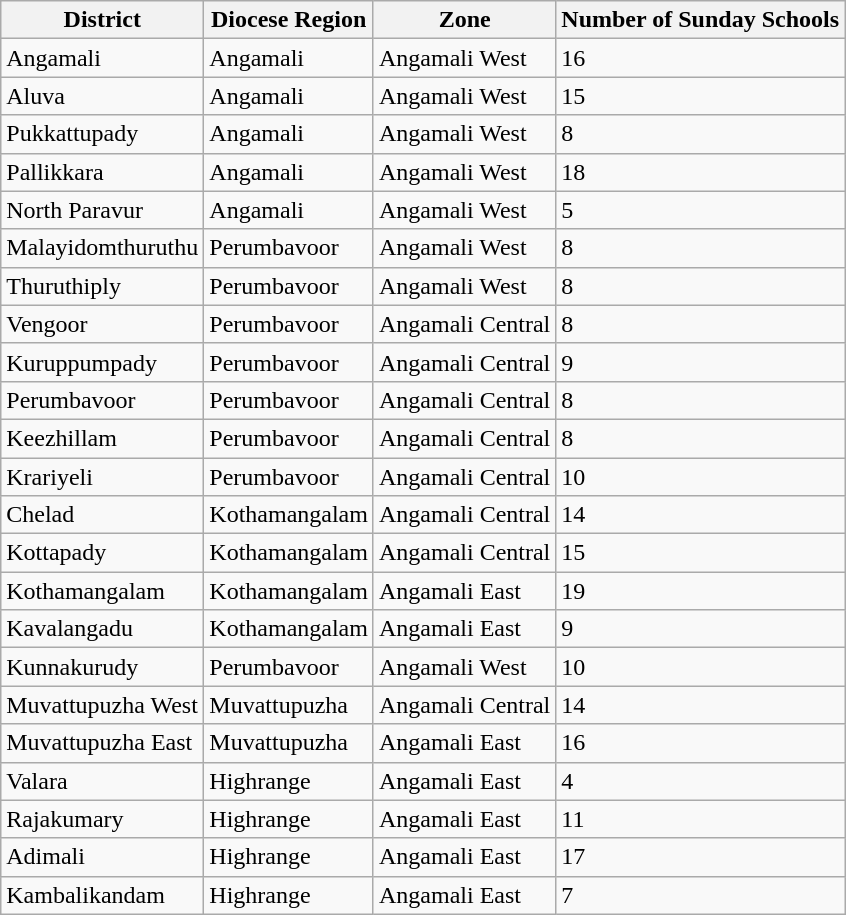<table class="wikitable">
<tr>
<th>District</th>
<th>Diocese Region</th>
<th>Zone</th>
<th>Number of Sunday Schools</th>
</tr>
<tr>
<td>Angamali</td>
<td>Angamali</td>
<td>Angamali West</td>
<td>16</td>
</tr>
<tr>
<td>Aluva</td>
<td>Angamali</td>
<td>Angamali West</td>
<td>15</td>
</tr>
<tr>
<td>Pukkattupady</td>
<td>Angamali</td>
<td>Angamali West</td>
<td>8</td>
</tr>
<tr>
<td>Pallikkara</td>
<td>Angamali</td>
<td>Angamali West</td>
<td>18</td>
</tr>
<tr>
<td>North Paravur</td>
<td>Angamali</td>
<td>Angamali West</td>
<td>5</td>
</tr>
<tr>
<td>Malayidomthuruthu</td>
<td>Perumbavoor</td>
<td>Angamali West</td>
<td>8</td>
</tr>
<tr>
<td>Thuruthiply</td>
<td>Perumbavoor</td>
<td>Angamali West</td>
<td>8</td>
</tr>
<tr>
<td>Vengoor</td>
<td>Perumbavoor</td>
<td>Angamali Central</td>
<td>8</td>
</tr>
<tr>
<td>Kuruppumpady</td>
<td>Perumbavoor</td>
<td>Angamali Central</td>
<td>9</td>
</tr>
<tr>
<td>Perumbavoor</td>
<td>Perumbavoor</td>
<td>Angamali Central</td>
<td>8</td>
</tr>
<tr>
<td>Keezhillam</td>
<td>Perumbavoor</td>
<td>Angamali Central</td>
<td>8</td>
</tr>
<tr>
<td>Krariyeli</td>
<td>Perumbavoor</td>
<td>Angamali Central</td>
<td>10</td>
</tr>
<tr>
<td>Chelad</td>
<td>Kothamangalam</td>
<td>Angamali Central</td>
<td>14</td>
</tr>
<tr>
<td>Kottapady</td>
<td>Kothamangalam</td>
<td>Angamali Central</td>
<td>15</td>
</tr>
<tr>
<td>Kothamangalam</td>
<td>Kothamangalam</td>
<td>Angamali East</td>
<td>19</td>
</tr>
<tr>
<td>Kavalangadu</td>
<td>Kothamangalam</td>
<td>Angamali East</td>
<td>9</td>
</tr>
<tr>
<td>Kunnakurudy</td>
<td>Perumbavoor</td>
<td>Angamali West</td>
<td>10</td>
</tr>
<tr>
<td>Muvattupuzha West</td>
<td>Muvattupuzha</td>
<td>Angamali Central</td>
<td>14</td>
</tr>
<tr>
<td>Muvattupuzha East</td>
<td>Muvattupuzha</td>
<td>Angamali East</td>
<td>16</td>
</tr>
<tr>
<td>Valara</td>
<td>Highrange</td>
<td>Angamali East</td>
<td>4</td>
</tr>
<tr>
<td>Rajakumary</td>
<td>Highrange</td>
<td>Angamali East</td>
<td>11</td>
</tr>
<tr>
<td>Adimali</td>
<td>Highrange</td>
<td>Angamali East</td>
<td>17</td>
</tr>
<tr>
<td>Kambalikandam</td>
<td>Highrange</td>
<td>Angamali East</td>
<td>7</td>
</tr>
</table>
